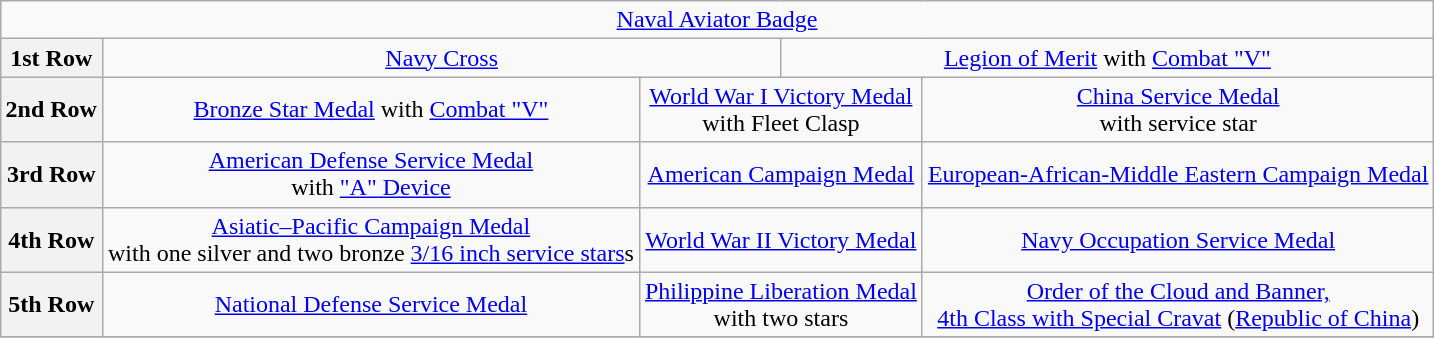<table class="wikitable" style="margin:1em auto; text-align:center;">
<tr>
<td colspan="14"><a href='#'>Naval Aviator Badge</a></td>
</tr>
<tr>
<th>1st Row</th>
<td colspan="5"><a href='#'>Navy Cross</a></td>
<td colspan="7"><a href='#'>Legion of Merit</a> with <a href='#'>Combat "V"</a></td>
</tr>
<tr>
<th>2nd Row</th>
<td colspan="4"><a href='#'>Bronze Star Medal</a> with <a href='#'>Combat "V"</a></td>
<td colspan="4"><a href='#'>World War I Victory Medal</a> <br>with Fleet Clasp</td>
<td colspan="4"><a href='#'>China Service Medal</a> <br>with service star</td>
</tr>
<tr>
<th>3rd Row</th>
<td colspan="4"><a href='#'>American Defense Service Medal</a> <br>with <a href='#'>"A" Device</a></td>
<td colspan="4"><a href='#'>American Campaign Medal</a></td>
<td colspan="4"><a href='#'>European-African-Middle Eastern Campaign Medal</a></td>
</tr>
<tr>
<th>4th Row</th>
<td colspan="4"><a href='#'>Asiatic–Pacific Campaign Medal</a> <br>with one silver and two bronze <a href='#'>3/16 inch service stars</a>s</td>
<td colspan="4"><a href='#'>World War II Victory Medal</a></td>
<td colspan="4"><a href='#'>Navy Occupation Service Medal</a></td>
</tr>
<tr>
<th>5th Row</th>
<td colspan="4"><a href='#'>National Defense Service Medal</a></td>
<td colspan="4"><a href='#'>Philippine Liberation Medal</a> <br>with two stars</td>
<td colspan="4"><a href='#'>Order of the Cloud and Banner, <br>4th Class with Special Cravat</a> (<a href='#'>Republic of China</a>)</td>
</tr>
<tr>
</tr>
</table>
